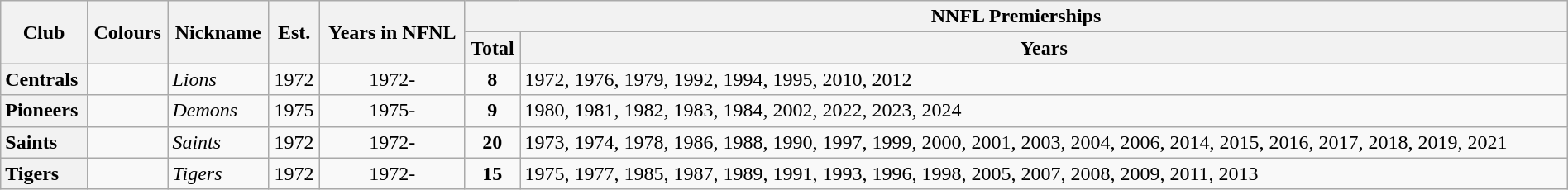<table class="wikitable sortable" style="text-align:center; width:100%">
<tr>
<th rowspan="2">Club</th>
<th rowspan="2">Colours</th>
<th rowspan="2">Nickname</th>
<th rowspan="2">Est.</th>
<th rowspan="2">Years in NFNL</th>
<th colspan="2">NNFL Premierships</th>
</tr>
<tr>
<th>Total</th>
<th>Years</th>
</tr>
<tr>
<th style="text-align:left">Centrals</th>
<td></td>
<td align="left"><em>Lions</em></td>
<td>1972</td>
<td>1972-</td>
<td><strong>8</strong></td>
<td align="left">1972, 1976, 1979, 1992, 1994, 1995, 2010, 2012</td>
</tr>
<tr>
<th style="text-align:left">Pioneers</th>
<td></td>
<td align="left"><em>Demons</em></td>
<td>1975</td>
<td>1975-</td>
<td><strong>9</strong></td>
<td align="left">1980, 1981, 1982, 1983, 1984, 2002, 2022, 2023, 2024</td>
</tr>
<tr>
<th style="text-align:left">Saints</th>
<td></td>
<td align="left"><em>Saints</em></td>
<td>1972</td>
<td>1972-</td>
<td><strong>20</strong></td>
<td align="left">1973, 1974, 1978, 1986, 1988, 1990, 1997, 1999, 2000, 2001, 2003, 2004, 2006, 2014, 2015, 2016, 2017, 2018, 2019, 2021</td>
</tr>
<tr>
<th style="text-align:left">Tigers</th>
<td></td>
<td align="left"><em>Tigers</em></td>
<td>1972</td>
<td>1972-</td>
<td><strong>15</strong></td>
<td align="left">1975, 1977, 1985, 1987, 1989, 1991, 1993, 1996, 1998, 2005, 2007, 2008, 2009, 2011, 2013</td>
</tr>
</table>
